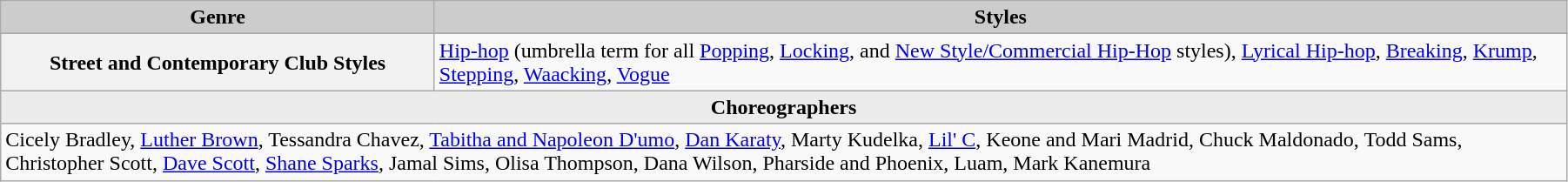<table class="wikitable" style="width:95%;">
<tr>
<th scope="column"  style="background:#ccc; width:325px;">Genre</th>
<th ! scope="column" style="background:#ccc;">Styles</th>
</tr>
<tr>
<th scope="row" rowspan=2>Street and Contemporary Club Styles</th>
</tr>
<tr>
<td><a href='#'>Hip-hop</a> (umbrella term for all <a href='#'>Popping</a>, <a href='#'>Locking</a>, and <a href='#'>New Style/Commercial Hip-Hop</a> styles), <a href='#'>Lyrical Hip-hop</a>, <a href='#'>Breaking</a>, <a href='#'>Krump</a>, <a href='#'>Stepping</a>, <a href='#'>Waacking</a>, <a href='#'>Vogue</a></td>
</tr>
<tr>
<th scope="row" colspan=2 style="background:#ECECEC;">Choreographers</th>
</tr>
<tr>
<td colspan=2>Cicely Bradley, <a href='#'>Luther Brown</a>, Tessandra Chavez, <a href='#'>Tabitha and Napoleon D'umo</a>, <a href='#'>Dan Karaty</a>, Marty Kudelka, <a href='#'>Lil' C</a>, Keone and Mari Madrid, Chuck Maldonado, Todd Sams, Christopher Scott, <a href='#'>Dave Scott</a>, <a href='#'>Shane Sparks</a>, Jamal Sims, Olisa Thompson, Dana Wilson, Pharside and Phoenix, Luam, Mark Kanemura</td>
</tr>
</table>
